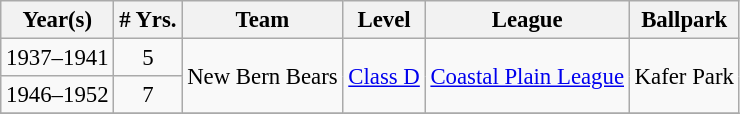<table class="wikitable" style="text-align:center; font-size: 95%;">
<tr>
<th>Year(s)</th>
<th># Yrs.</th>
<th>Team</th>
<th>Level</th>
<th>League</th>
<th>Ballpark</th>
</tr>
<tr>
<td>1937–1941</td>
<td>5</td>
<td rowspan=2>New Bern Bears</td>
<td rowspan=2><a href='#'>Class D</a></td>
<td rowspan=2><a href='#'>Coastal Plain League</a></td>
<td rowspan=2>Kafer Park</td>
</tr>
<tr>
<td>1946–1952</td>
<td>7</td>
</tr>
<tr>
</tr>
</table>
